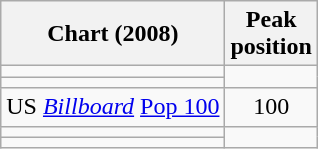<table class="wikitable sortable">
<tr>
<th>Chart (2008)</th>
<th>Peak<br>position</th>
</tr>
<tr>
<td></td>
</tr>
<tr>
<td></td>
</tr>
<tr>
<td>US <em><a href='#'>Billboard</a></em> <a href='#'>Pop 100</a></td>
<td align="center">100</td>
</tr>
<tr>
<td></td>
</tr>
<tr>
<td></td>
</tr>
</table>
